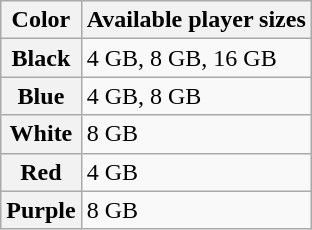<table class="wikitable">
<tr>
<th scope="col">Color</th>
<th scope="col">Available player sizes</th>
</tr>
<tr>
<th scope="row">Black</th>
<td>4 GB, 8 GB, 16 GB</td>
</tr>
<tr>
<th scope="row">Blue</th>
<td>4 GB, 8 GB</td>
</tr>
<tr>
<th scope="row">White</th>
<td>8 GB</td>
</tr>
<tr>
<th scope="row">Red</th>
<td>4 GB</td>
</tr>
<tr>
<th scope="row">Purple</th>
<td>8 GB</td>
</tr>
</table>
